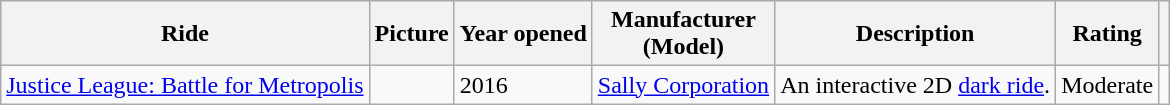<table class="wikitable sortable">
<tr>
<th>Ride</th>
<th>Picture</th>
<th>Year opened</th>
<th>Manufacturer<br>(Model)</th>
<th>Description</th>
<th>Rating</th>
<th></th>
</tr>
<tr>
<td><a href='#'>Justice League: Battle for Metropolis</a></td>
<td></td>
<td>2016</td>
<td><a href='#'>Sally Corporation</a></td>
<td>An interactive 2D <a href='#'>dark ride</a>.</td>
<td>Moderate</td>
<td></td>
</tr>
</table>
